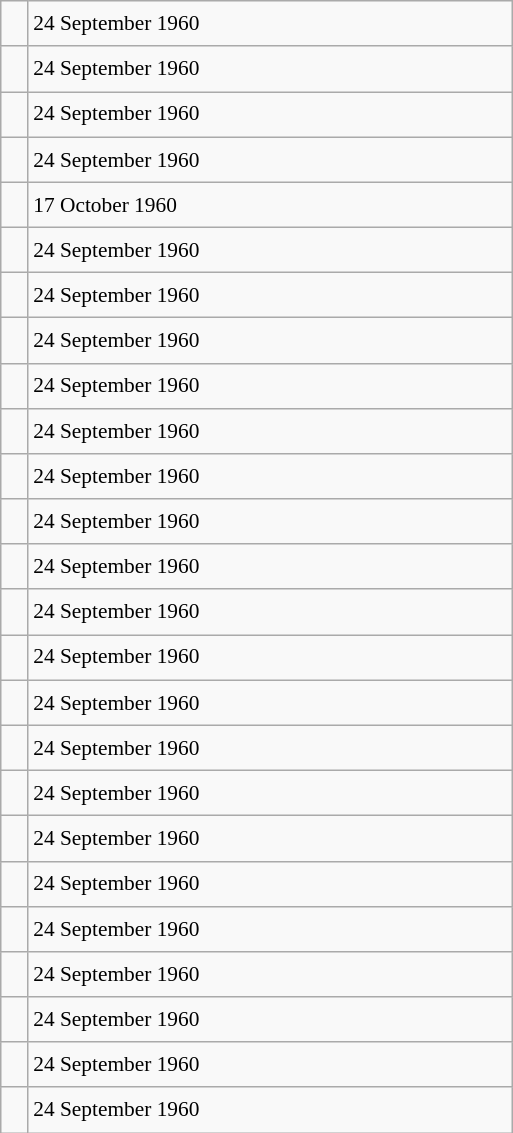<table class="wikitable" style="font-size: 89%; float: left; width: 24em; margin-right: 1em; line-height: 1.65em">
<tr>
<td></td>
<td>24 September 1960</td>
</tr>
<tr>
<td></td>
<td>24 September 1960</td>
</tr>
<tr>
<td></td>
<td>24 September 1960</td>
</tr>
<tr>
<td></td>
<td>24 September 1960</td>
</tr>
<tr>
<td></td>
<td>17 October 1960</td>
</tr>
<tr>
<td></td>
<td>24 September 1960</td>
</tr>
<tr>
<td></td>
<td>24 September 1960</td>
</tr>
<tr>
<td></td>
<td>24 September 1960</td>
</tr>
<tr>
<td></td>
<td>24 September 1960</td>
</tr>
<tr>
<td></td>
<td>24 September 1960</td>
</tr>
<tr>
<td></td>
<td>24 September 1960</td>
</tr>
<tr>
<td></td>
<td>24 September 1960</td>
</tr>
<tr>
<td></td>
<td>24 September 1960</td>
</tr>
<tr>
<td></td>
<td>24 September 1960</td>
</tr>
<tr>
<td></td>
<td>24 September 1960</td>
</tr>
<tr>
<td></td>
<td>24 September 1960</td>
</tr>
<tr>
<td></td>
<td>24 September 1960</td>
</tr>
<tr>
<td></td>
<td>24 September 1960</td>
</tr>
<tr>
<td></td>
<td>24 September 1960</td>
</tr>
<tr>
<td></td>
<td>24 September 1960</td>
</tr>
<tr>
<td></td>
<td>24 September 1960</td>
</tr>
<tr>
<td></td>
<td>24 September 1960</td>
</tr>
<tr>
<td></td>
<td>24 September 1960</td>
</tr>
<tr>
<td></td>
<td>24 September 1960</td>
</tr>
<tr>
<td></td>
<td>24 September 1960</td>
</tr>
</table>
